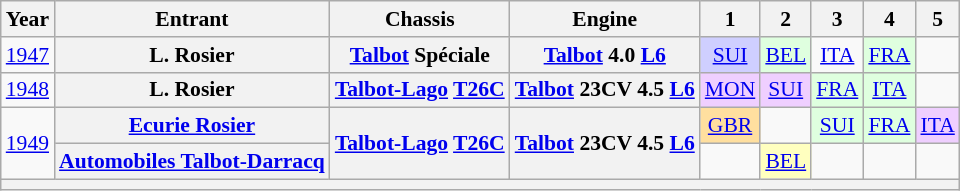<table class="wikitable" style="text-align:center; font-size:90%">
<tr>
<th>Year</th>
<th>Entrant</th>
<th>Chassis</th>
<th>Engine</th>
<th>1</th>
<th>2</th>
<th>3</th>
<th>4</th>
<th>5</th>
</tr>
<tr>
<td><a href='#'>1947</a></td>
<th>L. Rosier</th>
<th><a href='#'>Talbot</a> Spéciale</th>
<th><a href='#'>Talbot</a> 4.0 <a href='#'>L6</a></th>
<td style="background:#CFCFFF;"><a href='#'>SUI</a><br></td>
<td style="background:#DFFFDF;"><a href='#'>BEL</a><br></td>
<td><a href='#'>ITA</a></td>
<td style="background:#DFFFDF;"><a href='#'>FRA</a><br></td>
<td></td>
</tr>
<tr>
<td><a href='#'>1948</a></td>
<th>L. Rosier</th>
<th><a href='#'>Talbot-Lago</a> <a href='#'>T26C</a></th>
<th><a href='#'>Talbot</a> 23CV 4.5 <a href='#'>L6</a></th>
<td style="background:#EFCFFF;"><a href='#'>MON</a><br></td>
<td style="background:#EFCFFF;"><a href='#'>SUI</a><br></td>
<td style="background:#DFFFDF;"><a href='#'>FRA</a><br></td>
<td style="background:#DFFFDF;"><a href='#'>ITA</a><br></td>
<td></td>
</tr>
<tr>
<td rowspan=2><a href='#'>1949</a></td>
<th><a href='#'>Ecurie Rosier</a></th>
<th rowspan=2><a href='#'>Talbot-Lago</a> <a href='#'>T26C</a></th>
<th rowspan=2><a href='#'>Talbot</a> 23CV 4.5 <a href='#'>L6</a></th>
<td style="background:#FFDF9F;"><a href='#'>GBR</a><br></td>
<td></td>
<td style="background:#DFFFDF;"><a href='#'>SUI</a><br></td>
<td style="background:#DFFFDF;"><a href='#'>FRA</a><br></td>
<td style="background:#EFCFFF;"><a href='#'>ITA</a><br></td>
</tr>
<tr>
<th><a href='#'>Automobiles Talbot-Darracq</a></th>
<td></td>
<td style="background:#FFFFBF;"><a href='#'>BEL</a><br></td>
<td></td>
<td></td>
<td></td>
</tr>
<tr>
<th colspan=9></th>
</tr>
</table>
